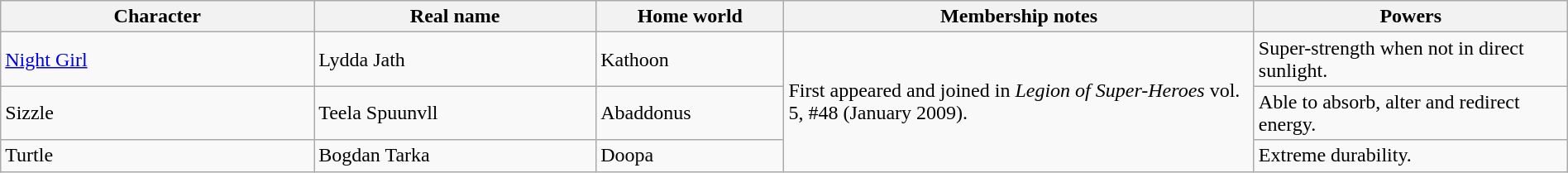<table class="wikitable" width=100%>
<tr>
<th width=20%>Character</th>
<th width=18%>Real name</th>
<th width=12%>Home world</th>
<th width=30%>Membership notes</th>
<th width=20%>Powers</th>
</tr>
<tr>
<td><a href='#'>Night Girl</a></td>
<td>Lydda Jath</td>
<td>Kathoon</td>
<td rowspan=3>First appeared and joined in <em>Legion of Super-Heroes</em> vol. 5, #48 (January 2009).</td>
<td>Super-strength when not in direct sunlight.</td>
</tr>
<tr>
<td>Sizzle</td>
<td>Teela Spuunvll</td>
<td>Abaddonus</td>
<td>Able to absorb, alter and redirect energy.</td>
</tr>
<tr>
<td>Turtle</td>
<td>Bogdan Tarka</td>
<td>Doopa</td>
<td>Extreme durability.</td>
</tr>
</table>
